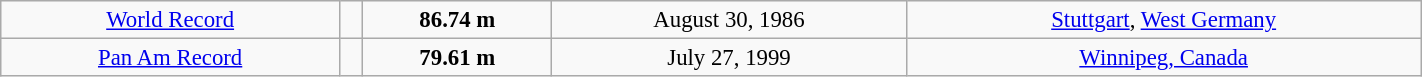<table class="wikitable" style=" text-align:center; font-size:95%;" width="75%">
<tr>
<td><a href='#'>World Record</a></td>
<td></td>
<td><strong>86.74 m </strong></td>
<td>August 30, 1986</td>
<td> <a href='#'>Stuttgart</a>, <a href='#'>West Germany</a></td>
</tr>
<tr>
<td><a href='#'>Pan Am Record</a></td>
<td></td>
<td><strong>79.61 m </strong></td>
<td>July 27, 1999</td>
<td> <a href='#'>Winnipeg, Canada</a></td>
</tr>
</table>
